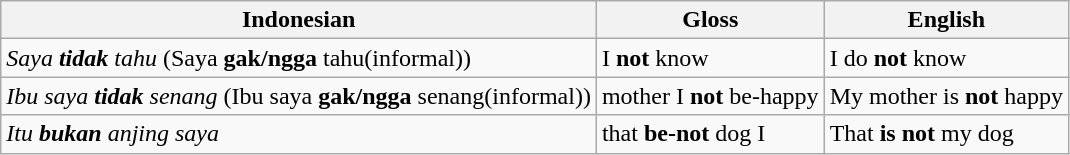<table class="wikitable">
<tr>
<th>Indonesian</th>
<th>Gloss</th>
<th>English</th>
</tr>
<tr>
<td><em>Saya <strong>tidak</strong> tahu</em> (Saya <strong>gak/ngga</strong> tahu(informal))</td>
<td>I <strong>not</strong> know</td>
<td>I do <strong>not</strong> know</td>
</tr>
<tr>
<td><em>Ibu saya <strong>tidak</strong> senang</em> (Ibu saya <strong>gak/ngga</strong> senang(informal))</td>
<td>mother I <strong>not</strong> be-happy</td>
<td>My mother is <strong>not</strong> happy</td>
</tr>
<tr>
<td><em>Itu <strong>bukan</strong> anjing saya</em></td>
<td>that <strong>be-not</strong> dog I</td>
<td>That <strong>is not</strong> my dog</td>
</tr>
</table>
